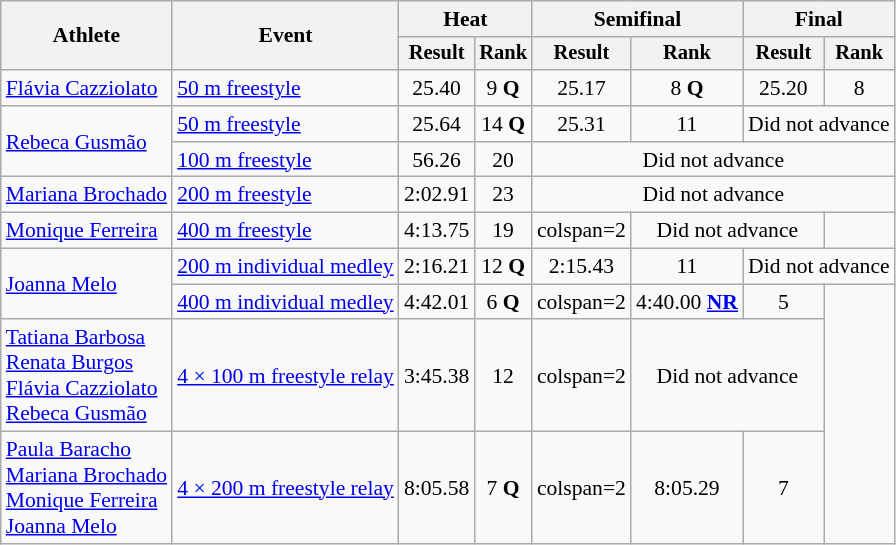<table class="wikitable" style="font-size:90%;">
<tr>
<th rowspan="2">Athlete</th>
<th rowspan="2">Event</th>
<th colspan="2">Heat</th>
<th colspan="2">Semifinal</th>
<th colspan="2">Final</th>
</tr>
<tr style="font-size:95%">
<th>Result</th>
<th>Rank</th>
<th>Result</th>
<th>Rank</th>
<th>Result</th>
<th>Rank</th>
</tr>
<tr align=center>
<td align=left><a href='#'>Flávia Cazziolato</a></td>
<td align=left><a href='#'>50 m freestyle</a></td>
<td>25.40</td>
<td>9 <strong>Q</strong></td>
<td>25.17</td>
<td>8 <strong>Q</strong></td>
<td>25.20</td>
<td>8</td>
</tr>
<tr align=center>
<td align=left rowspan=2><a href='#'>Rebeca Gusmão</a></td>
<td align=left><a href='#'>50 m freestyle</a></td>
<td>25.64</td>
<td>14 <strong>Q</strong></td>
<td>25.31</td>
<td>11</td>
<td colspan=2>Did not advance</td>
</tr>
<tr align=center>
<td align=left><a href='#'>100 m freestyle</a></td>
<td>56.26</td>
<td>20</td>
<td colspan=4>Did not advance</td>
</tr>
<tr align=center>
<td align=left><a href='#'>Mariana Brochado</a></td>
<td align=left><a href='#'>200 m freestyle</a></td>
<td>2:02.91</td>
<td>23</td>
<td colspan=4>Did not advance</td>
</tr>
<tr align=center>
<td align=left><a href='#'>Monique Ferreira</a></td>
<td align=left><a href='#'>400 m freestyle</a></td>
<td>4:13.75</td>
<td>19</td>
<td>colspan=2 </td>
<td colspan=2>Did not advance</td>
</tr>
<tr align=center>
<td align=left rowspan=2><a href='#'>Joanna Melo</a></td>
<td align=left><a href='#'>200 m individual medley</a></td>
<td>2:16.21</td>
<td>12 <strong>Q</strong></td>
<td>2:15.43</td>
<td>11</td>
<td colspan=2>Did not advance</td>
</tr>
<tr align=center>
<td align=left><a href='#'>400 m individual medley</a></td>
<td>4:42.01</td>
<td>6 <strong>Q</strong></td>
<td>colspan=2 </td>
<td>4:40.00 <strong><a href='#'>NR</a></strong></td>
<td>5</td>
</tr>
<tr align=center>
<td align=left><a href='#'>Tatiana Barbosa</a><br><a href='#'>Renata Burgos</a><br><a href='#'>Flávia Cazziolato</a><br><a href='#'>Rebeca Gusmão</a></td>
<td align=left><a href='#'>4 × 100 m freestyle relay</a></td>
<td>3:45.38</td>
<td>12</td>
<td>colspan=2 </td>
<td colspan=2>Did not advance</td>
</tr>
<tr align=center>
<td align=left><a href='#'>Paula Baracho</a><br><a href='#'>Mariana Brochado</a><br><a href='#'>Monique Ferreira</a><br><a href='#'>Joanna Melo</a></td>
<td align=left><a href='#'>4 × 200 m freestyle relay</a></td>
<td>8:05.58</td>
<td>7 <strong>Q</strong></td>
<td>colspan=2 </td>
<td>8:05.29</td>
<td>7</td>
</tr>
</table>
